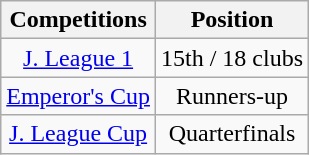<table class="wikitable" style="text-align:center;">
<tr>
<th>Competitions</th>
<th>Position</th>
</tr>
<tr>
<td><a href='#'>J. League 1</a></td>
<td>15th / 18 clubs</td>
</tr>
<tr>
<td><a href='#'>Emperor's Cup</a></td>
<td>Runners-up</td>
</tr>
<tr>
<td><a href='#'>J. League Cup</a></td>
<td>Quarterfinals</td>
</tr>
</table>
